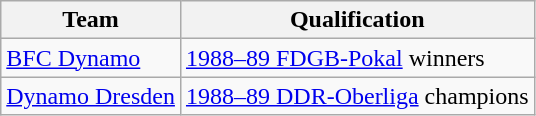<table class="wikitable">
<tr>
<th>Team</th>
<th>Qualification</th>
</tr>
<tr>
<td><a href='#'>BFC Dynamo</a></td>
<td><a href='#'>1988–89 FDGB-Pokal</a> winners</td>
</tr>
<tr>
<td><a href='#'>Dynamo Dresden</a></td>
<td><a href='#'>1988–89 DDR-Oberliga</a> champions</td>
</tr>
</table>
